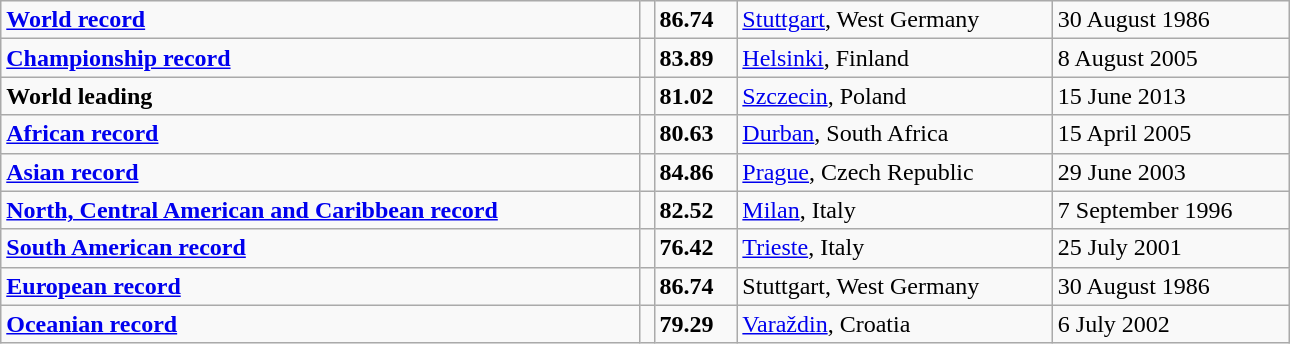<table class="wikitable" width=68%>
<tr>
<td><strong><a href='#'>World record</a></strong></td>
<td></td>
<td><strong>86.74</strong></td>
<td><a href='#'>Stuttgart</a>, West Germany</td>
<td>30 August 1986</td>
</tr>
<tr>
<td><strong><a href='#'>Championship record</a></strong></td>
<td></td>
<td><strong>83.89</strong></td>
<td><a href='#'>Helsinki</a>, Finland</td>
<td>8 August 2005</td>
</tr>
<tr>
<td><strong>World leading</strong></td>
<td></td>
<td><strong>81.02</strong></td>
<td><a href='#'>Szczecin</a>, Poland</td>
<td>15 June 2013</td>
</tr>
<tr>
<td><strong><a href='#'>African record</a></strong></td>
<td></td>
<td><strong>80.63</strong></td>
<td><a href='#'>Durban</a>, South Africa</td>
<td>15 April 2005</td>
</tr>
<tr>
<td><strong><a href='#'>Asian record</a></strong></td>
<td></td>
<td><strong>84.86</strong></td>
<td><a href='#'>Prague</a>, Czech Republic</td>
<td>29 June 2003</td>
</tr>
<tr>
<td><strong><a href='#'>North, Central American and Caribbean record</a></strong></td>
<td></td>
<td><strong>82.52</strong></td>
<td><a href='#'>Milan</a>, Italy</td>
<td>7 September 1996</td>
</tr>
<tr>
<td><strong><a href='#'>South American record</a></strong></td>
<td></td>
<td><strong>76.42</strong></td>
<td><a href='#'>Trieste</a>, Italy</td>
<td>25 July 2001</td>
</tr>
<tr>
<td><strong><a href='#'>European record</a></strong></td>
<td></td>
<td><strong>86.74</strong></td>
<td>Stuttgart, West Germany</td>
<td>30 August 1986</td>
</tr>
<tr>
<td><strong><a href='#'>Oceanian record</a></strong></td>
<td></td>
<td><strong>79.29</strong></td>
<td><a href='#'>Varaždin</a>, Croatia</td>
<td>6 July 2002</td>
</tr>
</table>
